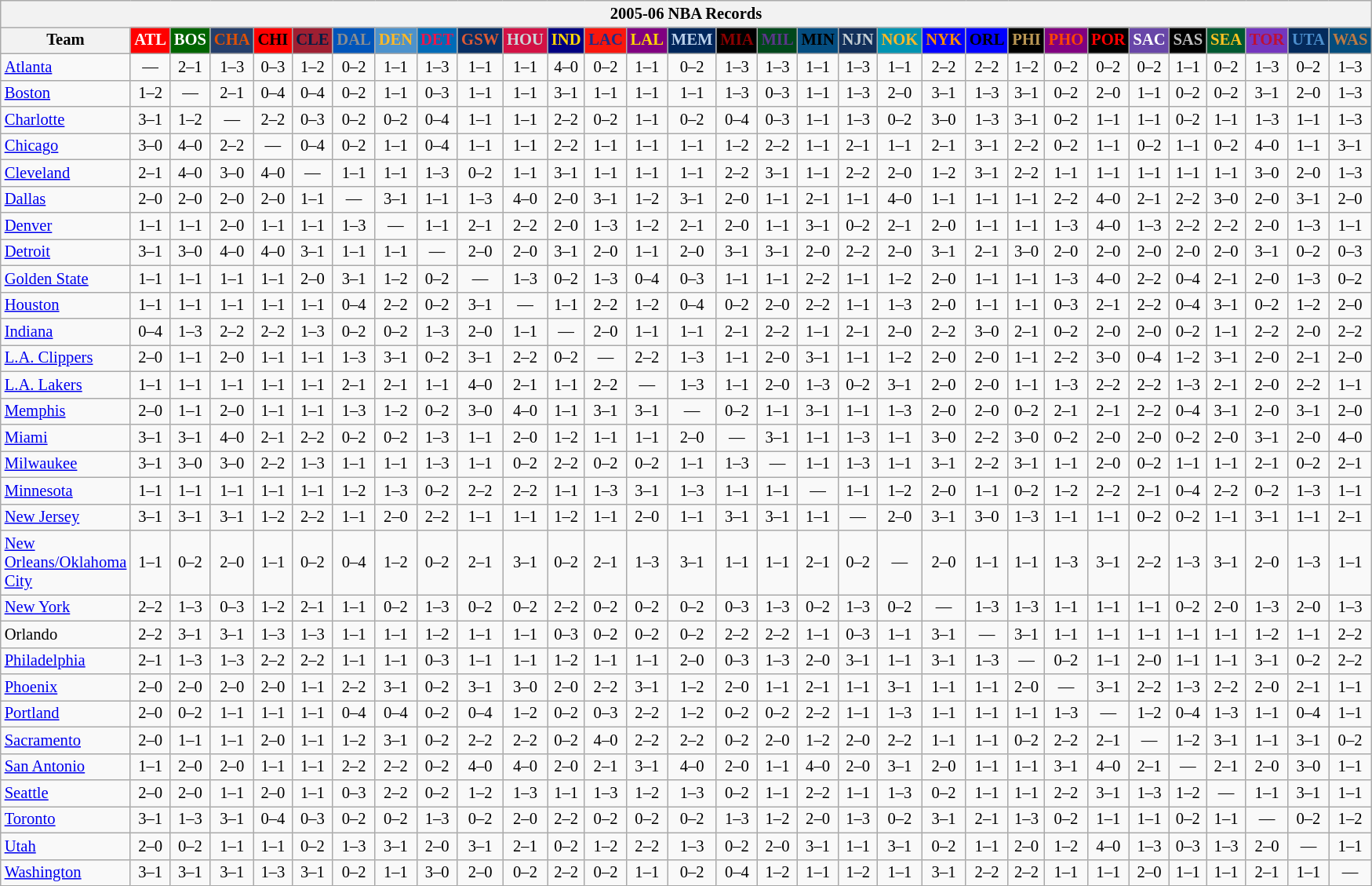<table class="wikitable" style="font-size:86%; text-align:center;">
<tr>
<th colspan=31>2005-06 NBA Records</th>
</tr>
<tr>
<th width=100>Team</th>
<th style="background:#FF0000;color:#FFFFFF;width=35">ATL</th>
<th style="background:#006400;color:#FFFFFF;width=35">BOS</th>
<th style="background:#253E6A;color:#DF5106;width=35">CHA</th>
<th style="background:#FF0000;color:#000000;width=35">CHI</th>
<th style="background:#9F1F32;color:#001D43;width=35">CLE</th>
<th style="background:#0055BA;color:#898D8F;width=35">DAL</th>
<th style="background:#4C92CC;color:#FDB827;width=35">DEN</th>
<th style="background:#006BB7;color:#ED164B;width=35">DET</th>
<th style="background:#072E63;color:#DC5A34;width=35">GSW</th>
<th style="background:#D31145;color:#CBD4D8;width=35">HOU</th>
<th style="background:#000080;color:#FFD700;width=35">IND</th>
<th style="background:#F9160D;color:#1A2E8B;width=35">LAC</th>
<th style="background:#800080;color:#FFD700;width=35">LAL</th>
<th style="background:#00265B;color:#BAD1EB;width=35">MEM</th>
<th style="background:#000000;color:#8B0000;width=35">MIA</th>
<th style="background:#00471B;color:#5C378A;width=35">MIL</th>
<th style="background:#044D80;color:#000000;width=35">MIN</th>
<th style="background:#12305B;color:#C4CED4;width=35">NJN</th>
<th style="background:#0093B1;color:#FDB827;width=35">NOK</th>
<th style="background:#0000FF;color:#FF8C00;width=35">NYK</th>
<th style="background:#0000FF;color:#000000;width=35">ORL</th>
<th style="background:#000000;color:#BB9754;width=35">PHI</th>
<th style="background:#800080;color:#FF4500;width=35">PHO</th>
<th style="background:#000000;color:#FF0000;width=35">POR</th>
<th style="background:#6846A8;color:#FFFFFF;width=35">SAC</th>
<th style="background:#000000;color:#C0C0C0;width=35">SAS</th>
<th style="background:#005831;color:#FFC322;width=35">SEA</th>
<th style="background:#7436BF;color:#BE0F34;width=35">TOR</th>
<th style="background:#042A5C;color:#4C8ECC;width=35">UTA</th>
<th style="background:#044D7D;color:#BC7A44;width=35">WAS</th>
</tr>
<tr>
<td style="text-align:left;"><a href='#'>Atlanta</a></td>
<td>—</td>
<td>2–1</td>
<td>1–3</td>
<td>0–3</td>
<td>1–2</td>
<td>0–2</td>
<td>1–1</td>
<td>1–3</td>
<td>1–1</td>
<td>1–1</td>
<td>4–0</td>
<td>0–2</td>
<td>1–1</td>
<td>0–2</td>
<td>1–3</td>
<td>1–3</td>
<td>1–1</td>
<td>1–3</td>
<td>1–1</td>
<td>2–2</td>
<td>2–2</td>
<td>1–2</td>
<td>0–2</td>
<td>0–2</td>
<td>0–2</td>
<td>1–1</td>
<td>0–2</td>
<td>1–3</td>
<td>0–2</td>
<td>1–3</td>
</tr>
<tr>
<td style="text-align:left;"><a href='#'>Boston</a></td>
<td>1–2</td>
<td>—</td>
<td>2–1</td>
<td>0–4</td>
<td>0–4</td>
<td>0–2</td>
<td>1–1</td>
<td>0–3</td>
<td>1–1</td>
<td>1–1</td>
<td>3–1</td>
<td>1–1</td>
<td>1–1</td>
<td>1–1</td>
<td>1–3</td>
<td>0–3</td>
<td>1–1</td>
<td>1–3</td>
<td>2–0</td>
<td>3–1</td>
<td>1–3</td>
<td>3–1</td>
<td>0–2</td>
<td>2–0</td>
<td>1–1</td>
<td>0–2</td>
<td>0–2</td>
<td>3–1</td>
<td>2–0</td>
<td>1–3</td>
</tr>
<tr>
<td style="text-align:left;"><a href='#'>Charlotte</a></td>
<td>3–1</td>
<td>1–2</td>
<td>—</td>
<td>2–2</td>
<td>0–3</td>
<td>0–2</td>
<td>0–2</td>
<td>0–4</td>
<td>1–1</td>
<td>1–1</td>
<td>2–2</td>
<td>0–2</td>
<td>1–1</td>
<td>0–2</td>
<td>0–4</td>
<td>0–3</td>
<td>1–1</td>
<td>1–3</td>
<td>0–2</td>
<td>3–0</td>
<td>1–3</td>
<td>3–1</td>
<td>0–2</td>
<td>1–1</td>
<td>1–1</td>
<td>0–2</td>
<td>1–1</td>
<td>1–3</td>
<td>1–1</td>
<td>1–3</td>
</tr>
<tr>
<td style="text-align:left;"><a href='#'>Chicago</a></td>
<td>3–0</td>
<td>4–0</td>
<td>2–2</td>
<td>—</td>
<td>0–4</td>
<td>0–2</td>
<td>1–1</td>
<td>0–4</td>
<td>1–1</td>
<td>1–1</td>
<td>2–2</td>
<td>1–1</td>
<td>1–1</td>
<td>1–1</td>
<td>1–2</td>
<td>2–2</td>
<td>1–1</td>
<td>2–1</td>
<td>1–1</td>
<td>2–1</td>
<td>3–1</td>
<td>2–2</td>
<td>0–2</td>
<td>1–1</td>
<td>0–2</td>
<td>1–1</td>
<td>0–2</td>
<td>4–0</td>
<td>1–1</td>
<td>3–1</td>
</tr>
<tr>
<td style="text-align:left;"><a href='#'>Cleveland</a></td>
<td>2–1</td>
<td>4–0</td>
<td>3–0</td>
<td>4–0</td>
<td>—</td>
<td>1–1</td>
<td>1–1</td>
<td>1–3</td>
<td>0–2</td>
<td>1–1</td>
<td>3–1</td>
<td>1–1</td>
<td>1–1</td>
<td>1–1</td>
<td>2–2</td>
<td>3–1</td>
<td>1–1</td>
<td>2–2</td>
<td>2–0</td>
<td>1–2</td>
<td>3–1</td>
<td>2–2</td>
<td>1–1</td>
<td>1–1</td>
<td>1–1</td>
<td>1–1</td>
<td>1–1</td>
<td>3–0</td>
<td>2–0</td>
<td>1–3</td>
</tr>
<tr>
<td style="text-align:left;"><a href='#'>Dallas</a></td>
<td>2–0</td>
<td>2–0</td>
<td>2–0</td>
<td>2–0</td>
<td>1–1</td>
<td>—</td>
<td>3–1</td>
<td>1–1</td>
<td>1–3</td>
<td>4–0</td>
<td>2–0</td>
<td>3–1</td>
<td>1–2</td>
<td>3–1</td>
<td>2–0</td>
<td>1–1</td>
<td>2–1</td>
<td>1–1</td>
<td>4–0</td>
<td>1–1</td>
<td>1–1</td>
<td>1–1</td>
<td>2–2</td>
<td>4–0</td>
<td>2–1</td>
<td>2–2</td>
<td>3–0</td>
<td>2–0</td>
<td>3–1</td>
<td>2–0</td>
</tr>
<tr>
<td style="text-align:left;"><a href='#'>Denver</a></td>
<td>1–1</td>
<td>1–1</td>
<td>2–0</td>
<td>1–1</td>
<td>1–1</td>
<td>1–3</td>
<td>—</td>
<td>1–1</td>
<td>2–1</td>
<td>2–2</td>
<td>2–0</td>
<td>1–3</td>
<td>1–2</td>
<td>2–1</td>
<td>2–0</td>
<td>1–1</td>
<td>3–1</td>
<td>0–2</td>
<td>2–1</td>
<td>2–0</td>
<td>1–1</td>
<td>1–1</td>
<td>1–3</td>
<td>4–0</td>
<td>1–3</td>
<td>2–2</td>
<td>2–2</td>
<td>2–0</td>
<td>1–3</td>
<td>1–1</td>
</tr>
<tr>
<td style="text-align:left;"><a href='#'>Detroit</a></td>
<td>3–1</td>
<td>3–0</td>
<td>4–0</td>
<td>4–0</td>
<td>3–1</td>
<td>1–1</td>
<td>1–1</td>
<td>—</td>
<td>2–0</td>
<td>2–0</td>
<td>3–1</td>
<td>2–0</td>
<td>1–1</td>
<td>2–0</td>
<td>3–1</td>
<td>3–1</td>
<td>2–0</td>
<td>2–2</td>
<td>2–0</td>
<td>3–1</td>
<td>2–1</td>
<td>3–0</td>
<td>2–0</td>
<td>2–0</td>
<td>2–0</td>
<td>2–0</td>
<td>2–0</td>
<td>3–1</td>
<td>0–2</td>
<td>0–3</td>
</tr>
<tr>
<td style="text-align:left;"><a href='#'>Golden State</a></td>
<td>1–1</td>
<td>1–1</td>
<td>1–1</td>
<td>1–1</td>
<td>2–0</td>
<td>3–1</td>
<td>1–2</td>
<td>0–2</td>
<td>—</td>
<td>1–3</td>
<td>0–2</td>
<td>1–3</td>
<td>0–4</td>
<td>0–3</td>
<td>1–1</td>
<td>1–1</td>
<td>2–2</td>
<td>1–1</td>
<td>1–2</td>
<td>2–0</td>
<td>1–1</td>
<td>1–1</td>
<td>1–3</td>
<td>4–0</td>
<td>2–2</td>
<td>0–4</td>
<td>2–1</td>
<td>2–0</td>
<td>1–3</td>
<td>0–2</td>
</tr>
<tr>
<td style="text-align:left;"><a href='#'>Houston</a></td>
<td>1–1</td>
<td>1–1</td>
<td>1–1</td>
<td>1–1</td>
<td>1–1</td>
<td>0–4</td>
<td>2–2</td>
<td>0–2</td>
<td>3–1</td>
<td>—</td>
<td>1–1</td>
<td>2–2</td>
<td>1–2</td>
<td>0–4</td>
<td>0–2</td>
<td>2–0</td>
<td>2–2</td>
<td>1–1</td>
<td>1–3</td>
<td>2–0</td>
<td>1–1</td>
<td>1–1</td>
<td>0–3</td>
<td>2–1</td>
<td>2–2</td>
<td>0–4</td>
<td>3–1</td>
<td>0–2</td>
<td>1–2</td>
<td>2–0</td>
</tr>
<tr>
<td style="text-align:left;"><a href='#'>Indiana</a></td>
<td>0–4</td>
<td>1–3</td>
<td>2–2</td>
<td>2–2</td>
<td>1–3</td>
<td>0–2</td>
<td>0–2</td>
<td>1–3</td>
<td>2–0</td>
<td>1–1</td>
<td>—</td>
<td>2–0</td>
<td>1–1</td>
<td>1–1</td>
<td>2–1</td>
<td>2–2</td>
<td>1–1</td>
<td>2–1</td>
<td>2–0</td>
<td>2–2</td>
<td>3–0</td>
<td>2–1</td>
<td>0–2</td>
<td>2–0</td>
<td>2–0</td>
<td>0–2</td>
<td>1–1</td>
<td>2–2</td>
<td>2–0</td>
<td>2–2</td>
</tr>
<tr>
<td style="text-align:left;"><a href='#'>L.A. Clippers</a></td>
<td>2–0</td>
<td>1–1</td>
<td>2–0</td>
<td>1–1</td>
<td>1–1</td>
<td>1–3</td>
<td>3–1</td>
<td>0–2</td>
<td>3–1</td>
<td>2–2</td>
<td>0–2</td>
<td>—</td>
<td>2–2</td>
<td>1–3</td>
<td>1–1</td>
<td>2–0</td>
<td>3–1</td>
<td>1–1</td>
<td>1–2</td>
<td>2–0</td>
<td>2–0</td>
<td>1–1</td>
<td>2–2</td>
<td>3–0</td>
<td>0–4</td>
<td>1–2</td>
<td>3–1</td>
<td>2–0</td>
<td>2–1</td>
<td>2–0</td>
</tr>
<tr>
<td style="text-align:left;"><a href='#'>L.A. Lakers</a></td>
<td>1–1</td>
<td>1–1</td>
<td>1–1</td>
<td>1–1</td>
<td>1–1</td>
<td>2–1</td>
<td>2–1</td>
<td>1–1</td>
<td>4–0</td>
<td>2–1</td>
<td>1–1</td>
<td>2–2</td>
<td>—</td>
<td>1–3</td>
<td>1–1</td>
<td>2–0</td>
<td>1–3</td>
<td>0–2</td>
<td>3–1</td>
<td>2–0</td>
<td>2–0</td>
<td>1–1</td>
<td>1–3</td>
<td>2–2</td>
<td>2–2</td>
<td>1–3</td>
<td>2–1</td>
<td>2–0</td>
<td>2–2</td>
<td>1–1</td>
</tr>
<tr>
<td style="text-align:left;"><a href='#'>Memphis</a></td>
<td>2–0</td>
<td>1–1</td>
<td>2–0</td>
<td>1–1</td>
<td>1–1</td>
<td>1–3</td>
<td>1–2</td>
<td>0–2</td>
<td>3–0</td>
<td>4–0</td>
<td>1–1</td>
<td>3–1</td>
<td>3–1</td>
<td>—</td>
<td>0–2</td>
<td>1–1</td>
<td>3–1</td>
<td>1–1</td>
<td>1–3</td>
<td>2–0</td>
<td>2–0</td>
<td>0–2</td>
<td>2–1</td>
<td>2–1</td>
<td>2–2</td>
<td>0–4</td>
<td>3–1</td>
<td>2–0</td>
<td>3–1</td>
<td>2–0</td>
</tr>
<tr>
<td style="text-align:left;"><a href='#'>Miami</a></td>
<td>3–1</td>
<td>3–1</td>
<td>4–0</td>
<td>2–1</td>
<td>2–2</td>
<td>0–2</td>
<td>0–2</td>
<td>1–3</td>
<td>1–1</td>
<td>2–0</td>
<td>1–2</td>
<td>1–1</td>
<td>1–1</td>
<td>2–0</td>
<td>—</td>
<td>3–1</td>
<td>1–1</td>
<td>1–3</td>
<td>1–1</td>
<td>3–0</td>
<td>2–2</td>
<td>3–0</td>
<td>0–2</td>
<td>2–0</td>
<td>2–0</td>
<td>0–2</td>
<td>2–0</td>
<td>3–1</td>
<td>2–0</td>
<td>4–0</td>
</tr>
<tr>
<td style="text-align:left;"><a href='#'>Milwaukee</a></td>
<td>3–1</td>
<td>3–0</td>
<td>3–0</td>
<td>2–2</td>
<td>1–3</td>
<td>1–1</td>
<td>1–1</td>
<td>1–3</td>
<td>1–1</td>
<td>0–2</td>
<td>2–2</td>
<td>0–2</td>
<td>0–2</td>
<td>1–1</td>
<td>1–3</td>
<td>—</td>
<td>1–1</td>
<td>1–3</td>
<td>1–1</td>
<td>3–1</td>
<td>2–2</td>
<td>3–1</td>
<td>1–1</td>
<td>2–0</td>
<td>0–2</td>
<td>1–1</td>
<td>1–1</td>
<td>2–1</td>
<td>0–2</td>
<td>2–1</td>
</tr>
<tr>
<td style="text-align:left;"><a href='#'>Minnesota</a></td>
<td>1–1</td>
<td>1–1</td>
<td>1–1</td>
<td>1–1</td>
<td>1–1</td>
<td>1–2</td>
<td>1–3</td>
<td>0–2</td>
<td>2–2</td>
<td>2–2</td>
<td>1–1</td>
<td>1–3</td>
<td>3–1</td>
<td>1–3</td>
<td>1–1</td>
<td>1–1</td>
<td>—</td>
<td>1–1</td>
<td>1–2</td>
<td>2–0</td>
<td>1–1</td>
<td>0–2</td>
<td>1–2</td>
<td>2–2</td>
<td>2–1</td>
<td>0–4</td>
<td>2–2</td>
<td>0–2</td>
<td>1–3</td>
<td>1–1</td>
</tr>
<tr>
<td style="text-align:left;"><a href='#'>New Jersey</a></td>
<td>3–1</td>
<td>3–1</td>
<td>3–1</td>
<td>1–2</td>
<td>2–2</td>
<td>1–1</td>
<td>2–0</td>
<td>2–2</td>
<td>1–1</td>
<td>1–1</td>
<td>1–2</td>
<td>1–1</td>
<td>2–0</td>
<td>1–1</td>
<td>3–1</td>
<td>3–1</td>
<td>1–1</td>
<td>—</td>
<td>2–0</td>
<td>3–1</td>
<td>3–0</td>
<td>1–3</td>
<td>1–1</td>
<td>1–1</td>
<td>0–2</td>
<td>0–2</td>
<td>1–1</td>
<td>3–1</td>
<td>1–1</td>
<td>2–1</td>
</tr>
<tr>
<td style="text-align:left;"><a href='#'>New Orleans/Oklahoma City</a></td>
<td>1–1</td>
<td>0–2</td>
<td>2–0</td>
<td>1–1</td>
<td>0–2</td>
<td>0–4</td>
<td>1–2</td>
<td>0–2</td>
<td>2–1</td>
<td>3–1</td>
<td>0–2</td>
<td>2–1</td>
<td>1–3</td>
<td>3–1</td>
<td>1–1</td>
<td>1–1</td>
<td>2–1</td>
<td>0–2</td>
<td>—</td>
<td>2–0</td>
<td>1–1</td>
<td>1–1</td>
<td>1–3</td>
<td>3–1</td>
<td>2–2</td>
<td>1–3</td>
<td>3–1</td>
<td>2–0</td>
<td>1–3</td>
<td>1–1</td>
</tr>
<tr>
<td style="text-align:left;"><a href='#'>New York</a></td>
<td>2–2</td>
<td>1–3</td>
<td>0–3</td>
<td>1–2</td>
<td>2–1</td>
<td>1–1</td>
<td>0–2</td>
<td>1–3</td>
<td>0–2</td>
<td>0–2</td>
<td>2–2</td>
<td>0–2</td>
<td>0–2</td>
<td>0–2</td>
<td>0–3</td>
<td>1–3</td>
<td>0–2</td>
<td>1–3</td>
<td>0–2</td>
<td>—</td>
<td>1–3</td>
<td>1–3</td>
<td>1–1</td>
<td>1–1</td>
<td>1–1</td>
<td>0–2</td>
<td>2–0</td>
<td>1–3</td>
<td>2–0</td>
<td>1–3</td>
</tr>
<tr>
<td style="text-align:left;">Orlando</td>
<td>2–2</td>
<td>3–1</td>
<td>3–1</td>
<td>1–3</td>
<td>1–3</td>
<td>1–1</td>
<td>1–1</td>
<td>1–2</td>
<td>1–1</td>
<td>1–1</td>
<td>0–3</td>
<td>0–2</td>
<td>0–2</td>
<td>0–2</td>
<td>2–2</td>
<td>2–2</td>
<td>1–1</td>
<td>0–3</td>
<td>1–1</td>
<td>3–1</td>
<td>—</td>
<td>3–1</td>
<td>1–1</td>
<td>1–1</td>
<td>1–1</td>
<td>1–1</td>
<td>1–1</td>
<td>1–2</td>
<td>1–1</td>
<td>2–2</td>
</tr>
<tr>
<td style="text-align:left;"><a href='#'>Philadelphia</a></td>
<td>2–1</td>
<td>1–3</td>
<td>1–3</td>
<td>2–2</td>
<td>2–2</td>
<td>1–1</td>
<td>1–1</td>
<td>0–3</td>
<td>1–1</td>
<td>1–1</td>
<td>1–2</td>
<td>1–1</td>
<td>1–1</td>
<td>2–0</td>
<td>0–3</td>
<td>1–3</td>
<td>2–0</td>
<td>3–1</td>
<td>1–1</td>
<td>3–1</td>
<td>1–3</td>
<td>—</td>
<td>0–2</td>
<td>1–1</td>
<td>2–0</td>
<td>1–1</td>
<td>1–1</td>
<td>3–1</td>
<td>0–2</td>
<td>2–2</td>
</tr>
<tr>
<td style="text-align:left;"><a href='#'>Phoenix</a></td>
<td>2–0</td>
<td>2–0</td>
<td>2–0</td>
<td>2–0</td>
<td>1–1</td>
<td>2–2</td>
<td>3–1</td>
<td>0–2</td>
<td>3–1</td>
<td>3–0</td>
<td>2–0</td>
<td>2–2</td>
<td>3–1</td>
<td>1–2</td>
<td>2–0</td>
<td>1–1</td>
<td>2–1</td>
<td>1–1</td>
<td>3–1</td>
<td>1–1</td>
<td>1–1</td>
<td>2–0</td>
<td>—</td>
<td>3–1</td>
<td>2–2</td>
<td>1–3</td>
<td>2–2</td>
<td>2–0</td>
<td>2–1</td>
<td>1–1</td>
</tr>
<tr>
<td style="text-align:left;"><a href='#'>Portland</a></td>
<td>2–0</td>
<td>0–2</td>
<td>1–1</td>
<td>1–1</td>
<td>1–1</td>
<td>0–4</td>
<td>0–4</td>
<td>0–2</td>
<td>0–4</td>
<td>1–2</td>
<td>0–2</td>
<td>0–3</td>
<td>2–2</td>
<td>1–2</td>
<td>0–2</td>
<td>0–2</td>
<td>2–2</td>
<td>1–1</td>
<td>1–3</td>
<td>1–1</td>
<td>1–1</td>
<td>1–1</td>
<td>1–3</td>
<td>—</td>
<td>1–2</td>
<td>0–4</td>
<td>1–3</td>
<td>1–1</td>
<td>0–4</td>
<td>1–1</td>
</tr>
<tr>
<td style="text-align:left;"><a href='#'>Sacramento</a></td>
<td>2–0</td>
<td>1–1</td>
<td>1–1</td>
<td>2–0</td>
<td>1–1</td>
<td>1–2</td>
<td>3–1</td>
<td>0–2</td>
<td>2–2</td>
<td>2–2</td>
<td>0–2</td>
<td>4–0</td>
<td>2–2</td>
<td>2–2</td>
<td>0–2</td>
<td>2–0</td>
<td>1–2</td>
<td>2–0</td>
<td>2–2</td>
<td>1–1</td>
<td>1–1</td>
<td>0–2</td>
<td>2–2</td>
<td>2–1</td>
<td>—</td>
<td>1–2</td>
<td>3–1</td>
<td>1–1</td>
<td>3–1</td>
<td>0–2</td>
</tr>
<tr>
<td style="text-align:left;"><a href='#'>San Antonio</a></td>
<td>1–1</td>
<td>2–0</td>
<td>2–0</td>
<td>1–1</td>
<td>1–1</td>
<td>2–2</td>
<td>2–2</td>
<td>0–2</td>
<td>4–0</td>
<td>4–0</td>
<td>2–0</td>
<td>2–1</td>
<td>3–1</td>
<td>4–0</td>
<td>2–0</td>
<td>1–1</td>
<td>4–0</td>
<td>2–0</td>
<td>3–1</td>
<td>2–0</td>
<td>1–1</td>
<td>1–1</td>
<td>3–1</td>
<td>4–0</td>
<td>2–1</td>
<td>—</td>
<td>2–1</td>
<td>2–0</td>
<td>3–0</td>
<td>1–1</td>
</tr>
<tr>
<td style="text-align:left;"><a href='#'>Seattle</a></td>
<td>2–0</td>
<td>2–0</td>
<td>1–1</td>
<td>2–0</td>
<td>1–1</td>
<td>0–3</td>
<td>2–2</td>
<td>0–2</td>
<td>1–2</td>
<td>1–3</td>
<td>1–1</td>
<td>1–3</td>
<td>1–2</td>
<td>1–3</td>
<td>0–2</td>
<td>1–1</td>
<td>2–2</td>
<td>1–1</td>
<td>1–3</td>
<td>0–2</td>
<td>1–1</td>
<td>1–1</td>
<td>2–2</td>
<td>3–1</td>
<td>1–3</td>
<td>1–2</td>
<td>—</td>
<td>1–1</td>
<td>3–1</td>
<td>1–1</td>
</tr>
<tr>
<td style="text-align:left;"><a href='#'>Toronto</a></td>
<td>3–1</td>
<td>1–3</td>
<td>3–1</td>
<td>0–4</td>
<td>0–3</td>
<td>0–2</td>
<td>0–2</td>
<td>1–3</td>
<td>0–2</td>
<td>2–0</td>
<td>2–2</td>
<td>0–2</td>
<td>0–2</td>
<td>0–2</td>
<td>1–3</td>
<td>1–2</td>
<td>2–0</td>
<td>1–3</td>
<td>0–2</td>
<td>3–1</td>
<td>2–1</td>
<td>1–3</td>
<td>0–2</td>
<td>1–1</td>
<td>1–1</td>
<td>0–2</td>
<td>1–1</td>
<td>—</td>
<td>0–2</td>
<td>1–2</td>
</tr>
<tr>
<td style="text-align:left;"><a href='#'>Utah</a></td>
<td>2–0</td>
<td>0–2</td>
<td>1–1</td>
<td>1–1</td>
<td>0–2</td>
<td>1–3</td>
<td>3–1</td>
<td>2–0</td>
<td>3–1</td>
<td>2–1</td>
<td>0–2</td>
<td>1–2</td>
<td>2–2</td>
<td>1–3</td>
<td>0–2</td>
<td>2–0</td>
<td>3–1</td>
<td>1–1</td>
<td>3–1</td>
<td>0–2</td>
<td>1–1</td>
<td>2–0</td>
<td>1–2</td>
<td>4–0</td>
<td>1–3</td>
<td>0–3</td>
<td>1–3</td>
<td>2–0</td>
<td>—</td>
<td>1–1</td>
</tr>
<tr>
<td style="text-align:left;"><a href='#'>Washington</a></td>
<td>3–1</td>
<td>3–1</td>
<td>3–1</td>
<td>1–3</td>
<td>3–1</td>
<td>0–2</td>
<td>1–1</td>
<td>3–0</td>
<td>2–0</td>
<td>0–2</td>
<td>2–2</td>
<td>0–2</td>
<td>1–1</td>
<td>0–2</td>
<td>0–4</td>
<td>1–2</td>
<td>1–1</td>
<td>1–2</td>
<td>1–1</td>
<td>3–1</td>
<td>2–2</td>
<td>2–2</td>
<td>1–1</td>
<td>1–1</td>
<td>2–0</td>
<td>1–1</td>
<td>1–1</td>
<td>2–1</td>
<td>1–1</td>
<td>—</td>
</tr>
</table>
